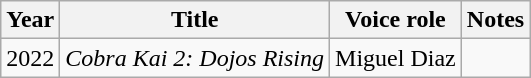<table class="wikitable sortable">
<tr>
<th>Year</th>
<th>Title</th>
<th>Voice role</th>
<th class="unsortable">Notes</th>
</tr>
<tr>
<td>2022</td>
<td><em>Cobra Kai 2: Dojos Rising</em></td>
<td>Miguel Diaz</td>
<td></td>
</tr>
</table>
